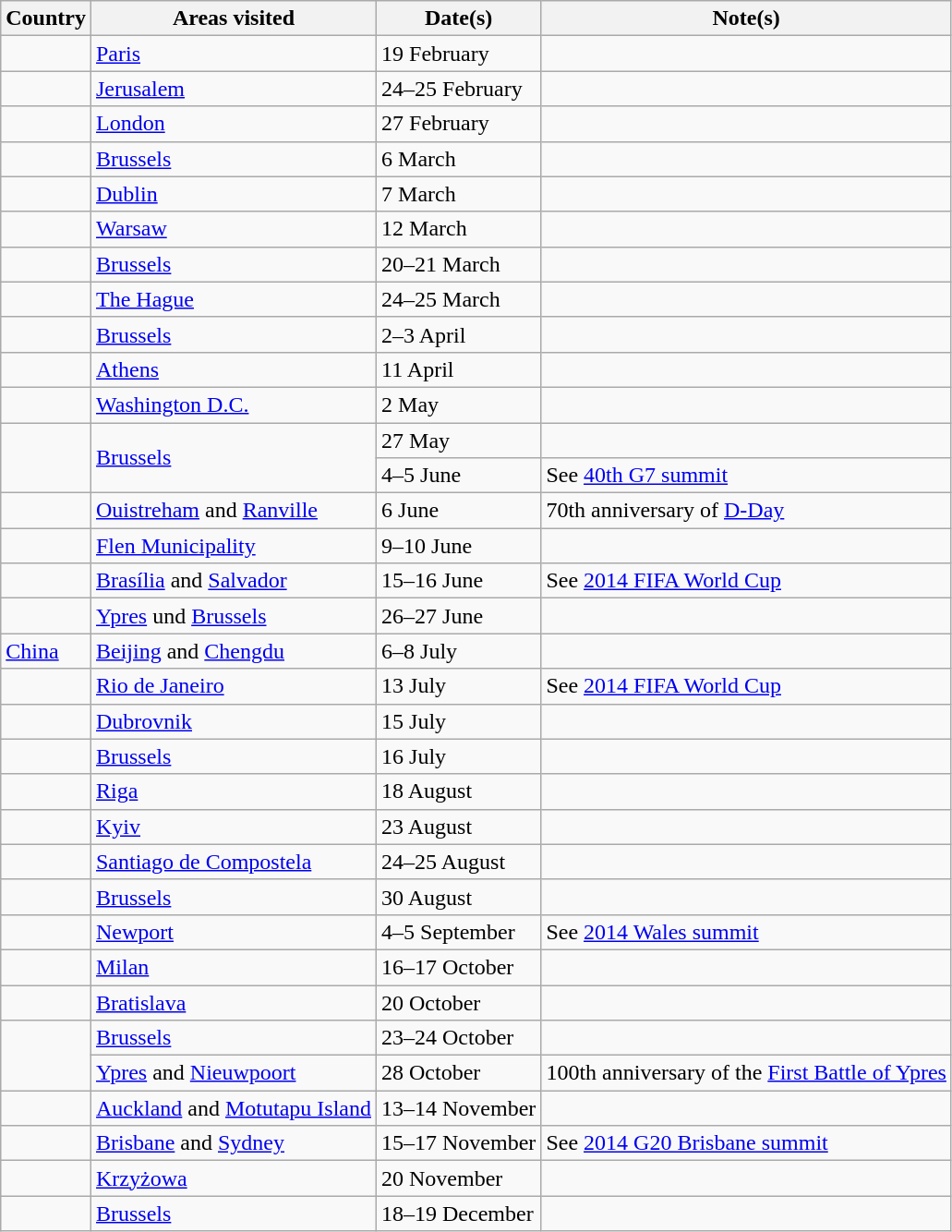<table class="wikitable">
<tr>
<th scope=col>Country</th>
<th scope=col>Areas visited</th>
<th scope=col>Date(s)</th>
<th scope=col>Note(s)</th>
</tr>
<tr>
<td></td>
<td><a href='#'>Paris</a></td>
<td>19 February</td>
<td></td>
</tr>
<tr>
<td></td>
<td><a href='#'>Jerusalem</a></td>
<td>24–25 February</td>
<td></td>
</tr>
<tr>
<td></td>
<td><a href='#'>London</a></td>
<td>27 February</td>
<td></td>
</tr>
<tr>
<td></td>
<td><a href='#'>Brussels</a></td>
<td>6 March</td>
<td></td>
</tr>
<tr>
<td></td>
<td><a href='#'>Dublin</a></td>
<td>7 March</td>
<td></td>
</tr>
<tr>
<td></td>
<td><a href='#'>Warsaw</a></td>
<td>12 March</td>
<td></td>
</tr>
<tr>
<td></td>
<td><a href='#'>Brussels</a></td>
<td>20–21 March</td>
<td></td>
</tr>
<tr>
<td></td>
<td><a href='#'>The Hague</a></td>
<td>24–25 March</td>
<td></td>
</tr>
<tr>
<td></td>
<td><a href='#'>Brussels</a></td>
<td>2–3 April</td>
<td></td>
</tr>
<tr>
<td></td>
<td><a href='#'>Athens</a></td>
<td>11 April</td>
<td></td>
</tr>
<tr>
<td></td>
<td><a href='#'>Washington D.C.</a></td>
<td>2 May</td>
<td></td>
</tr>
<tr>
<td rowspan="2"></td>
<td rowspan="2"><a href='#'>Brussels</a></td>
<td>27 May</td>
<td></td>
</tr>
<tr>
<td>4–5 June</td>
<td>See <a href='#'>40th G7 summit</a></td>
</tr>
<tr>
<td></td>
<td><a href='#'>Ouistreham</a> and <a href='#'>Ranville</a></td>
<td>6 June</td>
<td>70th anniversary of <a href='#'>D-Day</a></td>
</tr>
<tr>
<td></td>
<td><a href='#'>Flen Municipality</a></td>
<td>9–10 June</td>
<td></td>
</tr>
<tr>
<td></td>
<td><a href='#'>Brasília</a> and <a href='#'>Salvador</a></td>
<td>15–16 June</td>
<td>See <a href='#'>2014 FIFA World Cup</a></td>
</tr>
<tr>
<td></td>
<td><a href='#'>Ypres</a> und <a href='#'>Brussels</a></td>
<td>26–27 June</td>
<td></td>
</tr>
<tr>
<td> <a href='#'>China</a></td>
<td><a href='#'>Beijing</a> and <a href='#'>Chengdu</a></td>
<td>6–8 July</td>
<td></td>
</tr>
<tr>
<td></td>
<td><a href='#'>Rio de Janeiro</a></td>
<td>13 July</td>
<td>See <a href='#'>2014 FIFA World Cup</a></td>
</tr>
<tr>
<td></td>
<td><a href='#'>Dubrovnik</a></td>
<td>15 July</td>
<td></td>
</tr>
<tr>
<td></td>
<td><a href='#'>Brussels</a></td>
<td>16 July</td>
<td></td>
</tr>
<tr>
<td></td>
<td><a href='#'>Riga</a></td>
<td>18 August</td>
<td></td>
</tr>
<tr>
<td></td>
<td><a href='#'>Kyiv</a></td>
<td>23 August</td>
<td></td>
</tr>
<tr>
<td></td>
<td><a href='#'>Santiago de Compostela</a></td>
<td>24–25 August</td>
<td></td>
</tr>
<tr>
<td></td>
<td><a href='#'>Brussels</a></td>
<td>30 August</td>
<td></td>
</tr>
<tr>
<td></td>
<td><a href='#'>Newport</a></td>
<td>4–5 September</td>
<td>See <a href='#'>2014 Wales summit</a></td>
</tr>
<tr>
<td></td>
<td><a href='#'>Milan</a></td>
<td>16–17 October</td>
<td></td>
</tr>
<tr>
<td></td>
<td><a href='#'>Bratislava</a></td>
<td>20 October</td>
<td></td>
</tr>
<tr>
<td rowspan="2"></td>
<td><a href='#'>Brussels</a></td>
<td>23–24 October</td>
<td></td>
</tr>
<tr>
<td><a href='#'>Ypres</a> and <a href='#'>Nieuwpoort</a></td>
<td>28 October</td>
<td>100th anniversary of the <a href='#'>First Battle of Ypres</a></td>
</tr>
<tr>
<td></td>
<td><a href='#'>Auckland</a> and <a href='#'>Motutapu Island</a></td>
<td>13–14 November</td>
<td></td>
</tr>
<tr>
<td></td>
<td><a href='#'>Brisbane</a> and <a href='#'>Sydney</a></td>
<td>15–17 November</td>
<td>See <a href='#'>2014 G20 Brisbane summit</a></td>
</tr>
<tr>
<td></td>
<td><a href='#'>Krzyżowa</a></td>
<td>20 November</td>
<td></td>
</tr>
<tr>
<td></td>
<td><a href='#'>Brussels</a></td>
<td>18–19 December</td>
<td></td>
</tr>
</table>
